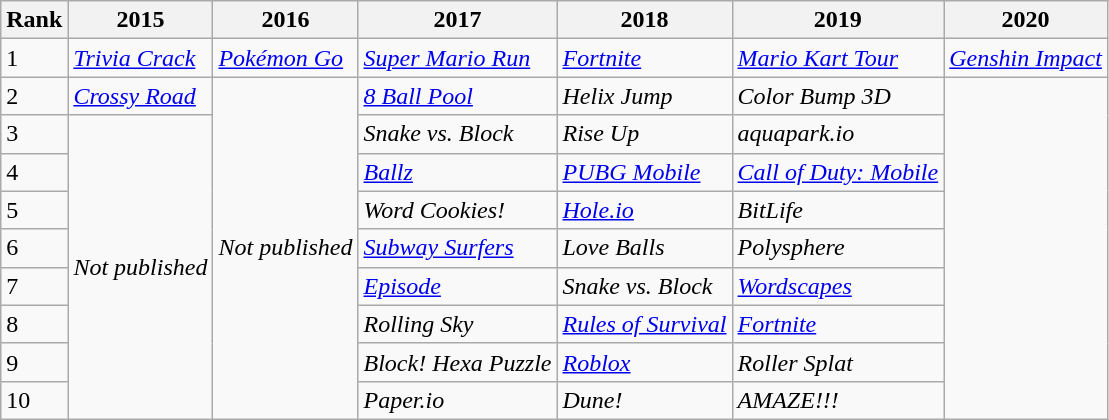<table class="wikitable">
<tr>
<th>Rank</th>
<th>2015</th>
<th>2016</th>
<th>2017</th>
<th>2018</th>
<th>2019</th>
<th>2020</th>
</tr>
<tr>
<td>1</td>
<td><em><a href='#'>Trivia Crack</a></em></td>
<td><em><a href='#'>Pokémon Go</a></em></td>
<td><em><a href='#'>Super Mario Run</a></em></td>
<td><em><a href='#'>Fortnite</a></em></td>
<td><em><a href='#'>Mario Kart Tour</a></em></td>
<td><em><a href='#'>Genshin Impact</a></em></td>
</tr>
<tr>
<td>2</td>
<td><em><a href='#'>Crossy Road</a></em></td>
<td rowspan="9"><em>Not published</em></td>
<td><em><a href='#'>8 Ball Pool</a></em></td>
<td><em>Helix Jump</em></td>
<td><em>Color Bump 3D</em></td>
</tr>
<tr>
<td>3</td>
<td rowspan="8"><em>Not published</em></td>
<td><em>Snake vs. Block</em></td>
<td><em>Rise Up</em></td>
<td><em>aquapark.io</em></td>
</tr>
<tr>
<td>4</td>
<td><a href='#'><em>Ballz</em></a></td>
<td><em><a href='#'>PUBG Mobile</a></em></td>
<td><em><a href='#'>Call of Duty: Mobile</a></em></td>
</tr>
<tr>
<td>5</td>
<td><em>Word Cookies!</em></td>
<td><em><a href='#'>Hole.io</a></em></td>
<td><em>BitLife</em></td>
</tr>
<tr>
<td>6</td>
<td><em><a href='#'>Subway Surfers</a></em></td>
<td><em>Love Balls</em></td>
<td><em>Polysphere</em></td>
</tr>
<tr>
<td>7</td>
<td><em><a href='#'>Episode</a></em></td>
<td><em>Snake vs. Block</em></td>
<td><em><a href='#'>Wordscapes</a></em></td>
</tr>
<tr>
<td>8</td>
<td><em>Rolling Sky</em></td>
<td><em><a href='#'>Rules of Survival</a></em></td>
<td><em><a href='#'>Fortnite</a></em></td>
</tr>
<tr>
<td>9</td>
<td><em>Block! Hexa Puzzle</em></td>
<td><em><a href='#'>Roblox</a></em></td>
<td><em>Roller Splat</em></td>
</tr>
<tr>
<td>10</td>
<td><em>Paper.io</em></td>
<td><em>Dune!</em></td>
<td><em>AMAZE!!!</em></td>
</tr>
</table>
